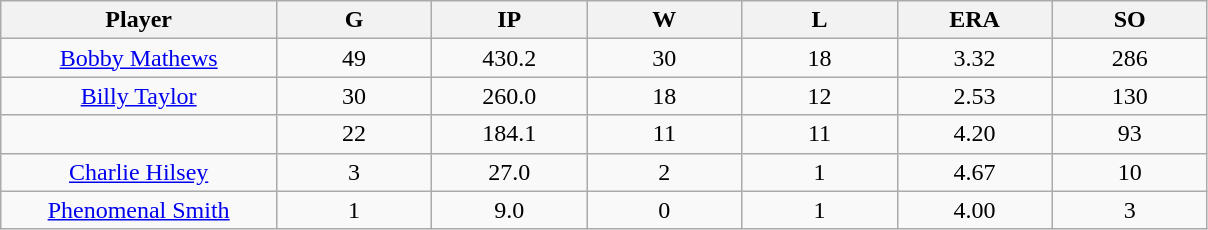<table class="wikitable sortable">
<tr>
<th bgcolor="#DDDDFF" width="16%">Player</th>
<th bgcolor="#DDDDFF" width="9%">G</th>
<th bgcolor="#DDDDFF" width="9%">IP</th>
<th bgcolor="#DDDDFF" width="9%">W</th>
<th bgcolor="#DDDDFF" width="9%">L</th>
<th bgcolor="#DDDDFF" width="9%">ERA</th>
<th bgcolor="#DDDDFF" width="9%">SO</th>
</tr>
<tr align="center">
<td><a href='#'>Bobby Mathews</a></td>
<td>49</td>
<td>430.2</td>
<td>30</td>
<td>18</td>
<td>3.32</td>
<td>286</td>
</tr>
<tr align=center>
<td><a href='#'>Billy Taylor</a></td>
<td>30</td>
<td>260.0</td>
<td>18</td>
<td>12</td>
<td>2.53</td>
<td>130</td>
</tr>
<tr align=center>
<td></td>
<td>22</td>
<td>184.1</td>
<td>11</td>
<td>11</td>
<td>4.20</td>
<td>93</td>
</tr>
<tr align="center">
<td><a href='#'>Charlie Hilsey</a></td>
<td>3</td>
<td>27.0</td>
<td>2</td>
<td>1</td>
<td>4.67</td>
<td>10</td>
</tr>
<tr align=center>
<td><a href='#'>Phenomenal Smith</a></td>
<td>1</td>
<td>9.0</td>
<td>0</td>
<td>1</td>
<td>4.00</td>
<td>3</td>
</tr>
</table>
